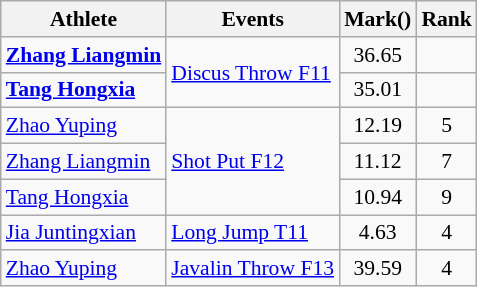<table class=wikitable style="text-align: center; font-size:90%">
<tr>
<th>Athlete</th>
<th>Events</th>
<th>Mark()</th>
<th>Rank</th>
</tr>
<tr>
<td align=left><strong><a href='#'>Zhang Liangmin</a></strong></td>
<td align=left rowspan=2><a href='#'>Discus Throw F11</a></td>
<td>36.65</td>
<td></td>
</tr>
<tr>
<td align=left><strong><a href='#'>Tang Hongxia</a></strong></td>
<td>35.01</td>
<td></td>
</tr>
<tr>
<td align=left><a href='#'>Zhao Yuping</a></td>
<td align=left rowspan=3><a href='#'>Shot Put F12</a></td>
<td>12.19</td>
<td>5</td>
</tr>
<tr>
<td align=left><a href='#'>Zhang Liangmin</a></td>
<td>11.12</td>
<td>7</td>
</tr>
<tr>
<td align=left><a href='#'>Tang Hongxia</a></td>
<td>10.94</td>
<td>9</td>
</tr>
<tr>
<td align=left><a href='#'>Jia Juntingxian</a></td>
<td align=left><a href='#'>Long Jump T11</a></td>
<td>4.63</td>
<td>4</td>
</tr>
<tr>
<td align=left><a href='#'>Zhao Yuping</a></td>
<td align=left><a href='#'>Javalin Throw F13</a></td>
<td>39.59</td>
<td>4</td>
</tr>
</table>
